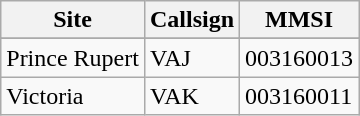<table class="wikitable">
<tr>
<th>Site</th>
<th>Callsign</th>
<th>MMSI</th>
</tr>
<tr>
</tr>
<tr>
<td>Prince Rupert</td>
<td>VAJ</td>
<td>003160013</td>
</tr>
<tr>
<td>Victoria</td>
<td>VAK</td>
<td>003160011</td>
</tr>
</table>
